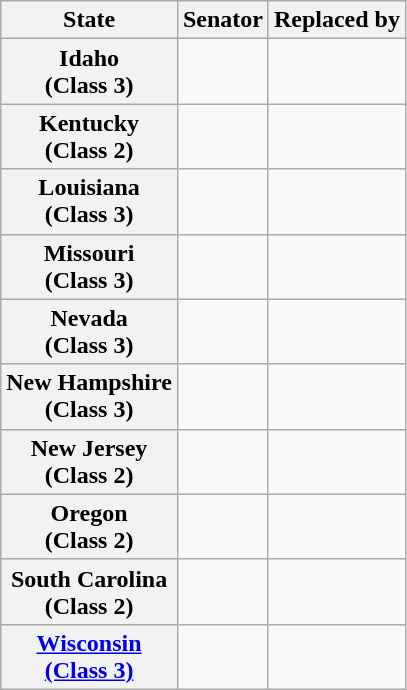<table class="wikitable sortable plainrowheaders">
<tr>
<th scope="col">State</th>
<th scope="col">Senator</th>
<th scope="col">Replaced by</th>
</tr>
<tr>
<th>Idaho<br>(Class 3)</th>
<td></td>
<td></td>
</tr>
<tr>
<th>Kentucky<br>(Class 2)</th>
<td></td>
<td></td>
</tr>
<tr>
<th>Louisiana<br>(Class 3)</th>
<td></td>
<td></td>
</tr>
<tr>
<th>Missouri<br>(Class 3)</th>
<td></td>
<td></td>
</tr>
<tr>
<th>Nevada<br>(Class 3)</th>
<td></td>
<td></td>
</tr>
<tr>
<th>New Hampshire<br>(Class 3)</th>
<td></td>
<td></td>
</tr>
<tr>
<th>New Jersey<br>(Class 2)</th>
<td></td>
<td></td>
</tr>
<tr>
<th>Oregon<br>(Class 2)</th>
<td></td>
<td></td>
</tr>
<tr>
<th>South Carolina<br>(Class 2)</th>
<td></td>
<td></td>
</tr>
<tr>
<th><a href='#'>Wisconsin<br>(Class 3)</a></th>
<td></td>
<td></td>
</tr>
</table>
